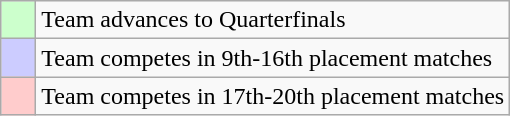<table class="wikitable">
<tr>
<td style="background:#ccffcc;">    </td>
<td>Team advances to Quarterfinals</td>
</tr>
<tr>
<td style="background:#ccccff;">    </td>
<td>Team competes in 9th-16th placement matches</td>
</tr>
<tr>
<td style="background:#ffcccc;">    </td>
<td>Team competes in 17th-20th placement matches</td>
</tr>
</table>
